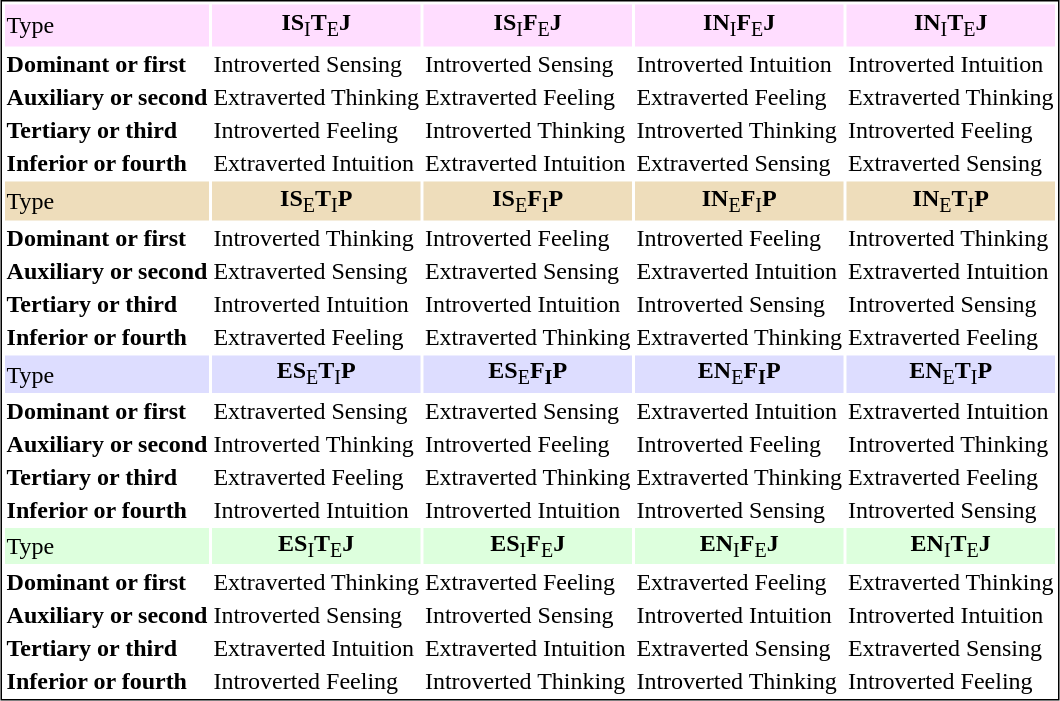<table align="center" border="0" style=" table-layout: auto; border: 1px; border-color: #000000; border-style: solid;">
<tr>
<td height="26" style="background-color:#ffddff;">Type</td>
<td style="background-color:#ffddff;text-align:center;"><strong>IS</strong><sub>I</sub><strong>T</strong><sub>E</sub><strong>J</strong></td>
<td style="background-color:#ffddff;text-align:center;"><strong>IS</strong><sub>I</sub><strong>F</strong><sub>E</sub><strong>J</strong></td>
<td style="background-color:#ffddff;text-align:center;"><strong>IN</strong><sub>I</sub><strong>F</strong><sub>E</sub><strong>J</strong></td>
<td style="background-color:#ffddff;text-align:center;"><strong>IN</strong><sub>I</sub><strong>T</strong><sub>E</sub><strong>J</strong></td>
</tr>
<tr>
<td><strong>Dominant or first</strong></td>
<td>Introverted Sensing</td>
<td>Introverted Sensing</td>
<td>Introverted Intuition</td>
<td>Introverted Intuition</td>
</tr>
<tr>
<td><strong>Auxiliary or second</strong></td>
<td>Extraverted Thinking</td>
<td>Extraverted Feeling</td>
<td>Extraverted Feeling</td>
<td>Extraverted Thinking</td>
</tr>
<tr>
<td><strong>Tertiary or third</strong></td>
<td>Introverted Feeling</td>
<td>Introverted Thinking</td>
<td>Introverted Thinking</td>
<td>Introverted Feeling</td>
</tr>
<tr>
<td><strong>Inferior or fourth</strong></td>
<td>Extraverted Intuition</td>
<td>Extraverted Intuition</td>
<td>Extraverted Sensing</td>
<td>Extraverted Sensing</td>
</tr>
<tr>
<td height="24" style="background-color:#eeddbb;">Type</td>
<td style="background-color:#eeddbb;text-align:center;"><strong>IS</strong><sub>E</sub><strong>T</strong><sub>I</sub><strong>P</strong></td>
<td style="background-color:#eeddbb;text-align:center;"><strong>IS</strong><sub>E</sub><strong>F</strong><sub>I</sub><strong>P</strong></td>
<td style="background-color:#eeddbb;text-align:center;"><strong>IN</strong><sub>E</sub><strong>F</strong><sub>I</sub><strong>P</strong></td>
<td style="background-color:#eeddbb;text-align:center;"><strong>IN</strong><sub>E</sub><strong>T</strong><sub>I</sub><strong>P</strong></td>
</tr>
<tr>
<td><strong>Dominant or first</strong></td>
<td>Introverted Thinking</td>
<td>Introverted Feeling</td>
<td>Introverted Feeling</td>
<td>Introverted Thinking</td>
</tr>
<tr>
<td><strong>Auxiliary or second</strong></td>
<td>Extraverted Sensing</td>
<td>Extraverted Sensing</td>
<td>Extraverted Intuition</td>
<td>Extraverted Intuition</td>
</tr>
<tr>
<td><strong>Tertiary or third</strong></td>
<td>Introverted Intuition</td>
<td>Introverted Intuition</td>
<td>Introverted Sensing</td>
<td>Introverted Sensing</td>
</tr>
<tr>
<td><strong>Inferior or fourth</strong></td>
<td>Extraverted Feeling</td>
<td>Extraverted Thinking</td>
<td>Extraverted Thinking</td>
<td>Extraverted Feeling</td>
</tr>
<tr>
<td height="23" style="background-color:#ddddff;">Type</td>
<td style="background-color:#ddddff;text-align:center;"><strong>ES</strong><sub>E</sub><strong>T</strong><sub>I</sub><strong>P</strong></td>
<td style="background-color:#ddddff;text-align:center;"><strong>ES</strong><sub>E</sub><strong>F</strong><sub><strong>I</strong></sub><strong>P</strong></td>
<td style="background-color:#ddddff;text-align:center;"><strong>EN</strong><sub>E</sub><strong>F</strong><sub><strong>I</strong></sub><strong>P</strong></td>
<td style="background-color:#ddddff;text-align:center;"><strong>EN</strong><sub>E</sub><strong>T</strong><sub>I</sub><strong>P</strong></td>
</tr>
<tr>
<td><strong>Dominant or first</strong></td>
<td>Extraverted Sensing</td>
<td>Extraverted Sensing</td>
<td>Extraverted Intuition</td>
<td>Extraverted Intuition</td>
</tr>
<tr>
<td><strong>Auxiliary or second</strong></td>
<td>Introverted Thinking</td>
<td>Introverted Feeling</td>
<td>Introverted Feeling</td>
<td>Introverted Thinking</td>
</tr>
<tr>
<td><strong>Tertiary or third</strong></td>
<td>Extraverted Feeling</td>
<td>Extraverted Thinking</td>
<td>Extraverted Thinking</td>
<td>Extraverted Feeling</td>
</tr>
<tr>
<td><strong>Inferior or fourth</strong></td>
<td>Introverted Intuition</td>
<td>Introverted Intuition</td>
<td>Introverted Sensing</td>
<td>Introverted Sensing</td>
</tr>
<tr>
<td style="background-color:#ddffdd;">Type</td>
<td style="background-color:#ddffdd;text-align:center;"><strong>ES</strong><sub>I</sub><strong>T</strong><sub>E</sub><strong>J</strong></td>
<td style="background-color:#ddffdd;text-align:center;"><strong>ES</strong><sub>I</sub><strong>F</strong><sub>E</sub><strong>J</strong></td>
<td style="background-color:#ddffdd;text-align:center;"><strong>EN</strong><sub>I</sub><strong>F</strong><sub>E</sub><strong>J</strong></td>
<td style="background-color:#ddffdd;text-align:center;"><strong>EN</strong><sub>I</sub><strong>T</strong><sub>E</sub><strong>J</strong></td>
</tr>
<tr>
<td><strong>Dominant or first</strong></td>
<td>Extraverted Thinking</td>
<td>Extraverted Feeling</td>
<td>Extraverted Feeling</td>
<td>Extraverted Thinking</td>
</tr>
<tr>
<td><strong>Auxiliary or second</strong></td>
<td>Introverted Sensing</td>
<td>Introverted Sensing</td>
<td>Introverted Intuition</td>
<td>Introverted Intuition</td>
</tr>
<tr>
<td><strong>Tertiary or third</strong></td>
<td>Extraverted Intuition</td>
<td>Extraverted Intuition</td>
<td>Extraverted Sensing</td>
<td>Extraverted Sensing</td>
</tr>
<tr>
<td><strong>Inferior or fourth</strong></td>
<td>Introverted Feeling</td>
<td>Introverted Thinking</td>
<td>Introverted Thinking</td>
<td>Introverted Feeling</td>
</tr>
</table>
